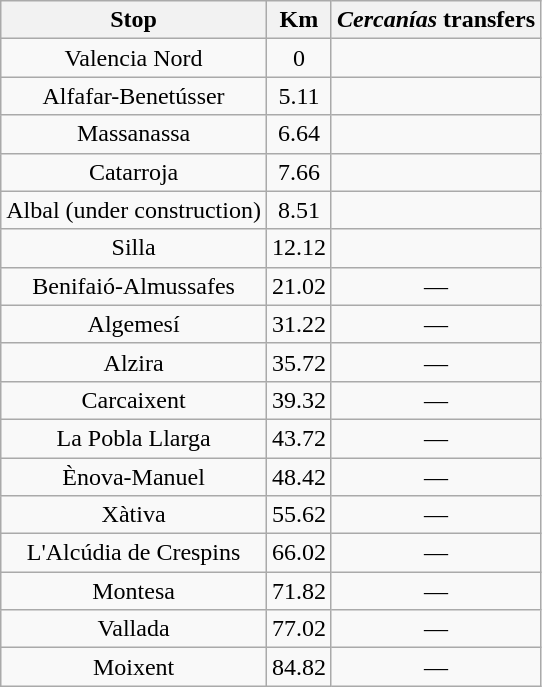<table class="wikitable">
<tr>
<th align="center">Stop</th>
<th align="center">Km</th>
<th align="center"><em>Cercanías</em> transfers</th>
</tr>
<tr align=center>
<td>Valencia Nord</td>
<td>0</td>
<td></td>
</tr>
<tr align=center>
<td>Alfafar-Benetússer</td>
<td>5.11</td>
<td></td>
</tr>
<tr align=center>
<td>Massanassa</td>
<td>6.64</td>
<td></td>
</tr>
<tr align=center>
<td>Catarroja</td>
<td>7.66</td>
<td></td>
</tr>
<tr align=center>
<td>Albal (under construction)</td>
<td>8.51</td>
<td></td>
</tr>
<tr align=center>
<td>Silla</td>
<td>12.12</td>
<td></td>
</tr>
<tr align=center>
<td>Benifaió-Almussafes</td>
<td>21.02</td>
<td>—</td>
</tr>
<tr align=center>
<td>Algemesí</td>
<td>31.22</td>
<td>—</td>
</tr>
<tr align=center>
<td>Alzira</td>
<td>35.72</td>
<td>—</td>
</tr>
<tr align=center>
<td>Carcaixent</td>
<td>39.32</td>
<td>—</td>
</tr>
<tr align=center>
<td>La Pobla Llarga</td>
<td>43.72</td>
<td>—</td>
</tr>
<tr align=center>
<td>Ènova-Manuel</td>
<td>48.42</td>
<td>—</td>
</tr>
<tr align=center>
<td>Xàtiva</td>
<td>55.62</td>
<td>—</td>
</tr>
<tr align=center>
<td>L'Alcúdia de Crespins</td>
<td>66.02</td>
<td>—</td>
</tr>
<tr align=center>
<td>Montesa</td>
<td>71.82</td>
<td>—</td>
</tr>
<tr align=center>
<td>Vallada</td>
<td>77.02</td>
<td>—</td>
</tr>
<tr align=center>
<td>Moixent</td>
<td>84.82</td>
<td>—</td>
</tr>
</table>
